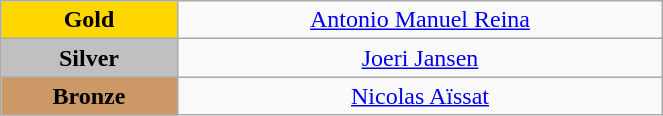<table class="wikitable" style="text-align:center; " width="35%">
<tr>
<td bgcolor="gold"><strong>Gold</strong></td>
<td><a href='#'>Antonio Manuel Reina</a><br>  <small><em></em></small></td>
</tr>
<tr>
<td bgcolor="silver"><strong>Silver</strong></td>
<td><a href='#'>Joeri Jansen</a><br>  <small><em></em></small></td>
</tr>
<tr>
<td bgcolor="CC9966"><strong>Bronze</strong></td>
<td><a href='#'>Nicolas Aïssat</a><br>  <small><em></em></small></td>
</tr>
</table>
